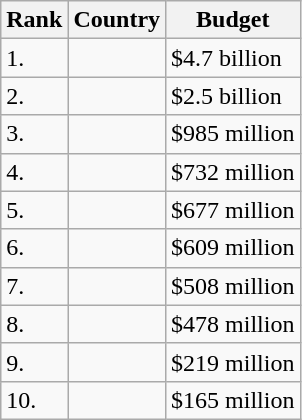<table class="wikitable sortable">
<tr>
<th>Rank</th>
<th>Country</th>
<th>Budget</th>
</tr>
<tr>
<td>1.</td>
<td></td>
<td>$4.7 billion</td>
</tr>
<tr>
<td>2.</td>
<td></td>
<td>$2.5 billion</td>
</tr>
<tr>
<td>3.</td>
<td></td>
<td>$985 million</td>
</tr>
<tr>
<td>4.</td>
<td></td>
<td>$732 million</td>
</tr>
<tr>
<td>5.</td>
<td></td>
<td>$677 million</td>
</tr>
<tr>
<td>6.</td>
<td></td>
<td>$609 million</td>
</tr>
<tr>
<td>7.</td>
<td></td>
<td>$508 million</td>
</tr>
<tr>
<td>8.</td>
<td></td>
<td>$478 million</td>
</tr>
<tr>
<td>9.</td>
<td></td>
<td>$219 million</td>
</tr>
<tr>
<td>10.</td>
<td></td>
<td>$165 million</td>
</tr>
</table>
